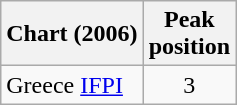<table class="wikitable">
<tr>
<th align="center">Chart (2006)</th>
<th align="center">Peak<br>position</th>
</tr>
<tr>
<td align="left">Greece <a href='#'>IFPI</a></td>
<td align="center">3</td>
</tr>
</table>
